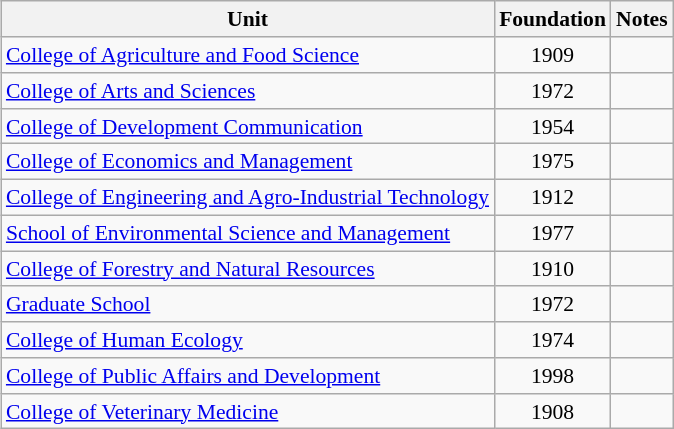<table style="float:right; font-size:90%; margin-left:1em; text-align:center" class="wikitable sortable">
<tr>
<th>Unit</th>
<th>Foundation</th>
<th scope="col" class="unsortable">Notes</th>
</tr>
<tr>
<td style="text-align:left"><a href='#'>College of Agriculture and Food Science</a></td>
<td>1909</td>
<td></td>
</tr>
<tr>
<td style="text-align:left"><a href='#'>College of Arts and Sciences</a></td>
<td>1972</td>
<td></td>
</tr>
<tr>
<td style="text-align:left"><a href='#'>College of Development Communication</a></td>
<td>1954</td>
<td></td>
</tr>
<tr>
<td style="text-align:left"><a href='#'>College of Economics and Management</a></td>
<td>1975</td>
<td></td>
</tr>
<tr>
<td style="text-align:left"><a href='#'>College of Engineering and Agro-Industrial Technology</a></td>
<td>1912</td>
<td></td>
</tr>
<tr>
<td style="text-align:left"><a href='#'>School of Environmental Science and Management</a></td>
<td>1977</td>
<td></td>
</tr>
<tr>
<td style="text-align:left"><a href='#'>College of Forestry and Natural Resources</a></td>
<td>1910</td>
<td></td>
</tr>
<tr>
<td style="text-align:left"><a href='#'>Graduate School</a></td>
<td>1972</td>
<td></td>
</tr>
<tr>
<td style="text-align:left"><a href='#'>College of Human Ecology</a></td>
<td>1974</td>
<td></td>
</tr>
<tr>
<td style="text-align:left"><a href='#'>College of Public Affairs and Development</a></td>
<td>1998</td>
<td></td>
</tr>
<tr>
<td style="text-align:left"><a href='#'>College of Veterinary Medicine</a></td>
<td>1908</td>
<td></td>
</tr>
</table>
